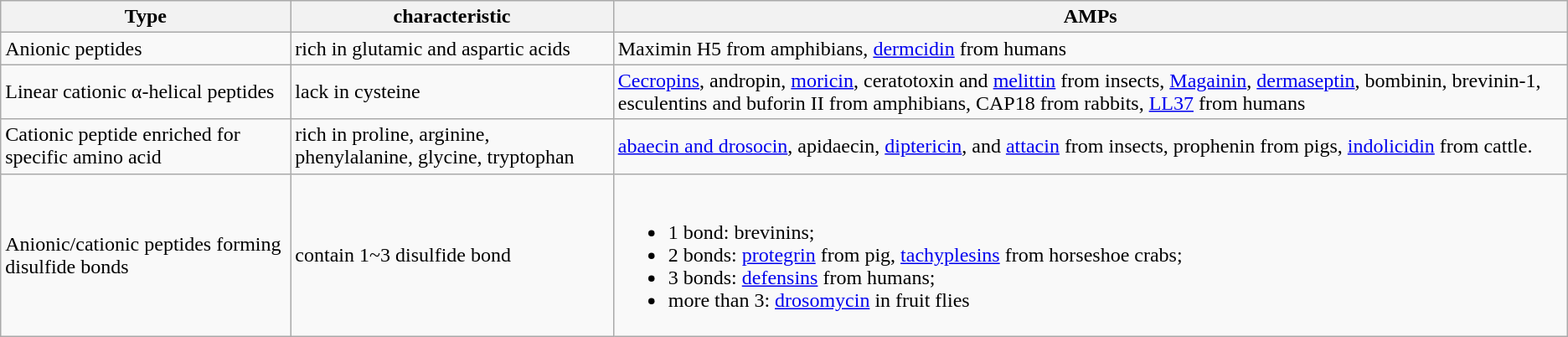<table class="wikitable">
<tr>
<th>Type</th>
<th>characteristic</th>
<th>AMPs</th>
</tr>
<tr>
<td>Anionic peptides</td>
<td>rich in glutamic and aspartic acids</td>
<td>Maximin H5 from amphibians, <a href='#'>dermcidin</a> from humans</td>
</tr>
<tr>
<td>Linear cationic α-helical peptides</td>
<td>lack in cysteine</td>
<td><a href='#'>Cecropins</a>, andropin, <a href='#'>moricin</a>, ceratotoxin and <a href='#'>melittin</a> from insects, <a href='#'>Magainin</a>, <a href='#'>dermaseptin</a>, bombinin, brevinin-1, esculentins and buforin II from amphibians, CAP18 from rabbits, <a href='#'>LL37</a> from humans</td>
</tr>
<tr>
<td>Cationic peptide enriched for specific amino acid</td>
<td>rich in proline, arginine, phenylalanine, glycine, tryptophan</td>
<td><a href='#'>abaecin and drosocin</a>, apidaecin, <a href='#'>diptericin</a>, and <a href='#'>attacin</a> from insects, prophenin from pigs, <a href='#'>indolicidin</a> from cattle.</td>
</tr>
<tr>
<td>Anionic/cationic peptides forming disulfide bonds</td>
<td>contain 1~3 disulfide bond</td>
<td><br><ul><li>1 bond: brevinins;</li><li>2 bonds: <a href='#'>protegrin</a> from pig, <a href='#'>tachyplesins</a> from horseshoe crabs;</li><li>3 bonds: <a href='#'>defensins</a> from humans;</li><li>more than 3: <a href='#'>drosomycin</a> in fruit flies</li></ul></td>
</tr>
</table>
